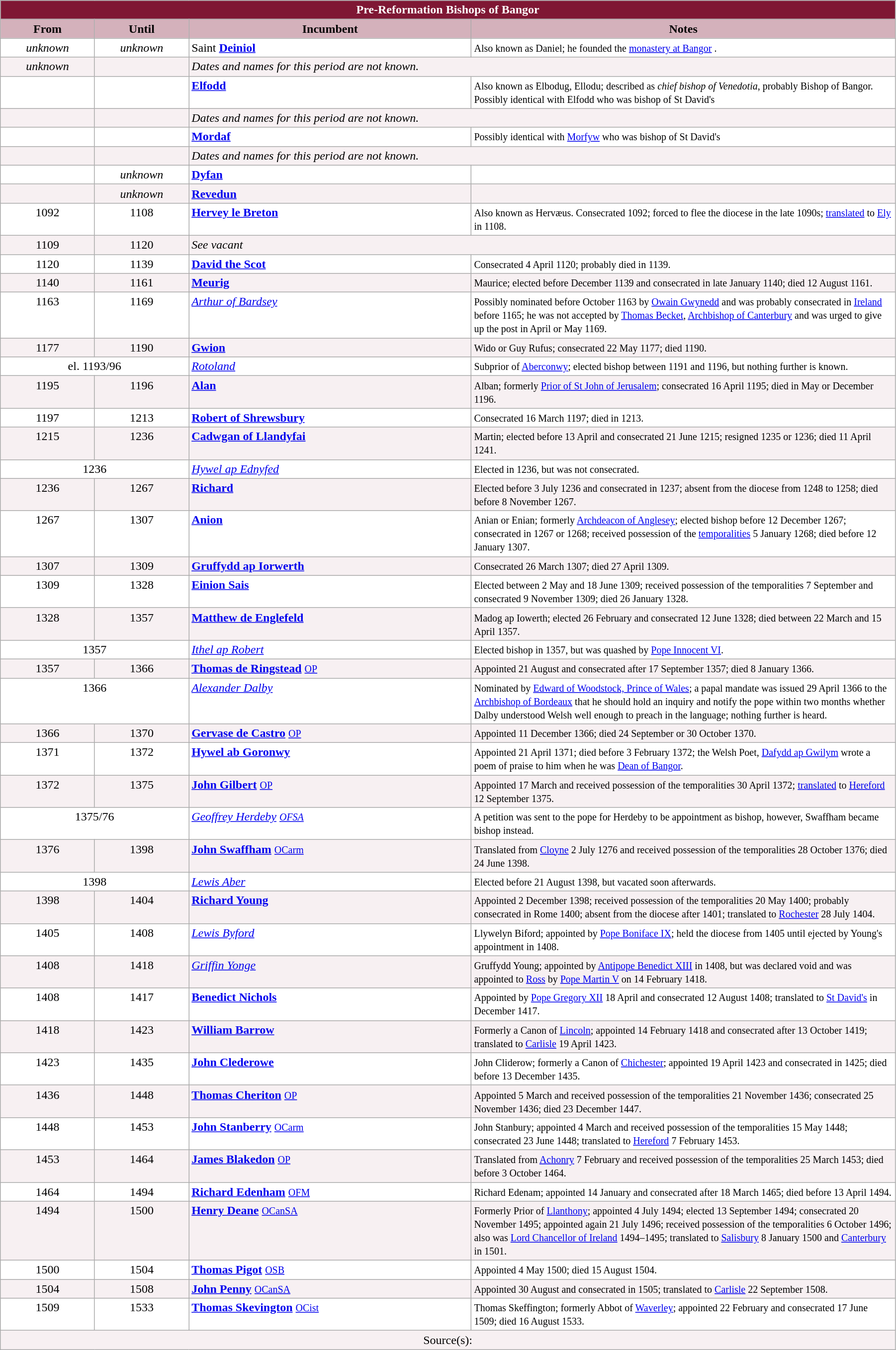<table class="wikitable" style="width:95%;" border="1" cellpadding="2">
<tr>
<th colspan="4" style="background-color: #7F1734; color: white;">Pre-Reformation Bishops of Bangor</th>
</tr>
<tr>
<th style="background-color: #D4B1BB; width: 10%;">From</th>
<th style="background-color: #D4B1BB; width: 10%;">Until</th>
<th style="background-color: #D4B1BB; width: 30%;">Incumbent</th>
<th style="background-color: #D4B1BB; width: 45%;">Notes</th>
</tr>
<tr valign="top" style="background-color: white;">
<td style="text-align: center;"><em>unknown</em></td>
<td style="text-align: center;"><em>unknown</em></td>
<td>Saint <strong><a href='#'>Deiniol</a></strong></td>
<td><small>Also known as Daniel; he founded the <a href='#'>monastery at Bangor</a> .</small></td>
</tr>
<tr valign="top" style="background-color: #F7F0F2;">
<td style="text-align: center;"><em>unknown</em></td>
<td style="text-align: center;"></td>
<td colspan="2"><em>Dates and names for this period are not known.</em></td>
</tr>
<tr valign="top" style="background-color: white;">
<td style="text-align: center;"></td>
<td style="text-align: center;"></td>
<td><strong><a href='#'>Elfodd</a></strong></td>
<td><small>Also known as Elbodug, Ellodu; described as <em>chief bishop of Venedotia</em>, probably Bishop of Bangor. Possibly identical with Elfodd who was bishop of St David's</small></td>
</tr>
<tr valign="top" style="background-color: #F7F0F2;">
<td style="text-align: center;"></td>
<td style="text-align: center;"></td>
<td colspan="2"><em>Dates and names for this period are not known.</em></td>
</tr>
<tr valign="top" style="background-color: white;">
<td style="text-align: center;"></td>
<td style="text-align: center;"></td>
<td><strong><a href='#'>Mordaf</a></strong></td>
<td><small>Possibly identical with <a href='#'>Morfyw</a> who was bishop of St David's</small></td>
</tr>
<tr valign="top" style="background-color: #F7F0F2;">
<td style="text-align: center;"></td>
<td style="text-align: center;"></td>
<td colspan="2"><em>Dates and names for this period are not known.</em></td>
</tr>
<tr valign="top" style="background-color: white;">
<td style="text-align: center;"></td>
<td style="text-align: center;"><em>unknown</em></td>
<td><strong><a href='#'>Dyfan</a></strong></td>
<td><small></small></td>
</tr>
<tr valign="top" style="background-color: #F7F0F2;">
<td style="text-align: center;"></td>
<td style="text-align: center;"><em>unknown</em></td>
<td><strong><a href='#'>Revedun</a></strong></td>
<td><small></small></td>
</tr>
<tr valign="top" style="background-color: white;">
<td style="text-align: center;">1092</td>
<td style="text-align: center;">1108</td>
<td><strong><a href='#'>Hervey le Breton</a></strong></td>
<td><small>Also known as Hervæus. Consecrated 1092; forced to flee the diocese in the late 1090s; <a href='#'>translated</a> to <a href='#'>Ely</a> in 1108.</small></td>
</tr>
<tr valign="top" style="background-color: #F7F0F2;">
<td style="text-align: center;">1109</td>
<td style="text-align: center;">1120</td>
<td colspan="2"><em>See vacant</em></td>
</tr>
<tr valign="top" style="background-color: white;">
<td style="text-align: center;">1120</td>
<td style="text-align: center;">1139</td>
<td><strong><a href='#'>David the Scot</a></strong></td>
<td><small>Consecrated 4 April 1120; probably died in 1139.</small></td>
</tr>
<tr valign="top" style="background-color: #F7F0F2;">
<td style="text-align: center;">1140</td>
<td style="text-align: center;">1161</td>
<td><strong><a href='#'>Meurig</a></strong></td>
<td><small>Maurice; elected before December 1139 and consecrated in late January 1140; died 12 August 1161.</small></td>
</tr>
<tr valign="top" style="background-color: white;">
<td style="text-align: center;"> 1163</td>
<td style="text-align: center;">1169</td>
<td><em><a href='#'>Arthur of Bardsey</a></em></td>
<td><small>Possibly nominated before October 1163 by <a href='#'>Owain Gwynedd</a> and was probably consecrated in <a href='#'>Ireland</a> before 1165; he was not accepted by <a href='#'>Thomas Becket</a>, <a href='#'>Archbishop of Canterbury</a> and was urged to give up the post in April or May 1169.</small></td>
</tr>
<tr valign="top" style="background-color: #F7F0F2;">
<td style="text-align: center;">1177</td>
<td style="text-align: center;"> 1190</td>
<td><strong><a href='#'>Gwion</a></strong></td>
<td><small>Wido or Guy Rufus; consecrated 22 May 1177; died  1190.</small></td>
</tr>
<tr valign="top" style="background-color: white;">
<td colspan="2" style="text-align: center;">el.  1193/96</td>
<td><em><a href='#'>Rotoland</a></em></td>
<td><small>Subprior of <a href='#'>Aberconwy</a>; elected bishop between 1191 and 1196, but nothing further is known.</small></td>
</tr>
<tr valign="top" style="background-color: #F7F0F2;">
<td style="text-align: center;">1195</td>
<td style="text-align: center;">1196</td>
<td><strong><a href='#'>Alan</a></strong></td>
<td><small>Alban; formerly <a href='#'>Prior of St John of Jerusalem</a>; consecrated 16 April 1195; died in May or December 1196.</small></td>
</tr>
<tr valign="top" style="background-color: white;">
<td style="text-align: center;">1197</td>
<td style="text-align: center;">1213</td>
<td><strong><a href='#'>Robert of Shrewsbury</a></strong></td>
<td><small>Consecrated 16 March 1197; died in 1213.</small></td>
</tr>
<tr valign="top" style="background-color: #F7F0F2;">
<td style="text-align: center;">1215</td>
<td style="text-align: center;">1236</td>
<td><strong><a href='#'>Cadwgan of Llandyfai</a></strong></td>
<td><small>Martin; elected before 13 April and consecrated 21 June 1215; resigned 1235 or 1236; died 11 April 1241.</small></td>
</tr>
<tr valign="top" style="background-color: white;">
<td style="text-align: center;" colspan="2">1236</td>
<td><em><a href='#'>Hywel ap Ednyfed</a></em></td>
<td><small>Elected in 1236, but was not consecrated.</small></td>
</tr>
<tr valign="top" style="background-color: #F7F0F2;">
<td style="text-align: center;">1236</td>
<td style="text-align: center;">1267</td>
<td><strong><a href='#'>Richard</a></strong></td>
<td><small>Elected before 3 July 1236 and consecrated in 1237; absent from the diocese from 1248 to  1258; died before 8 November 1267.</small></td>
</tr>
<tr valign="top" style="background-color: white;">
<td style="text-align: center;">1267</td>
<td style="text-align: center;">1307</td>
<td><strong><a href='#'>Anion</a></strong></td>
<td><small>Anian or Enian; formerly <a href='#'>Archdeacon of Anglesey</a>; elected bishop before 12 December 1267; consecrated in 1267 or 1268; received possession of the <a href='#'>temporalities</a> 5 January 1268; died before 12 January 1307.</small></td>
</tr>
<tr valign="top" style="background-color: #F7F0F2;">
<td style="text-align: center;">1307</td>
<td style="text-align: center;">1309</td>
<td><strong><a href='#'>Gruffydd ap Iorwerth</a></strong></td>
<td><small>Consecrated 26 March 1307; died 27 April 1309.</small></td>
</tr>
<tr valign="top" style="background-color: white;">
<td style="text-align: center;">1309</td>
<td style="text-align: center;">1328</td>
<td><strong><a href='#'>Einion Sais</a></strong></td>
<td><small>Elected between 2 May and 18 June 1309; received possession of the temporalities 7 September and consecrated 9 November 1309; died 26 January 1328.</small></td>
</tr>
<tr valign="top" style="background-color: #F7F0F2;">
<td style="text-align: center;">1328</td>
<td style="text-align: center;">1357</td>
<td><strong><a href='#'>Matthew de Englefeld</a></strong></td>
<td><small>Madog ap Iowerth; elected 26 February and consecrated 12 June 1328; died between 22 March and 15 April 1357.</small></td>
</tr>
<tr valign="top" style="background-color: white;">
<td style="text-align: center;" colspan="2">1357</td>
<td><em><a href='#'>Ithel ap Robert</a></em></td>
<td><small>Elected bishop in 1357, but was quashed by <a href='#'>Pope Innocent VI</a>.</small></td>
</tr>
<tr valign="top" style="background-color: #F7F0F2;">
<td style="text-align: center;">1357</td>
<td style="text-align: center;">1366</td>
<td><strong><a href='#'>Thomas de Ringstead</a></strong>  <small><a href='#'>OP</a></small></td>
<td><small>Appointed 21 August and consecrated after 17 September 1357; died 8 January 1366.</small></td>
</tr>
<tr valign="top" style="background-color: white;">
<td style="text-align: center;" colspan="2">1366</td>
<td><em><a href='#'>Alexander Dalby</a></em></td>
<td><small>Nominated by <a href='#'>Edward of Woodstock, Prince of Wales</a>; a papal mandate was issued 29 April 1366 to the <a href='#'>Archbishop of Bordeaux</a> that he should hold an inquiry and notify the pope within two months whether Dalby understood Welsh well enough to preach in the language; nothing further is heard.</small></td>
</tr>
<tr valign="top" style="background-color: #F7F0F2;">
<td style="text-align: center;">1366</td>
<td style="text-align: center;">1370</td>
<td><strong><a href='#'>Gervase de Castro</a></strong> <small><a href='#'>OP</a></small></td>
<td><small>Appointed 11 December 1366; died 24 September or 30 October 1370.</small></td>
</tr>
<tr valign="top" style="background-color: white;">
<td style="text-align: center;">1371</td>
<td style="text-align: center;">1372</td>
<td><strong><a href='#'>Hywel ab Goronwy</a></strong></td>
<td><small>Appointed 21 April 1371; died before 3 February 1372; the Welsh Poet, <a href='#'>Dafydd ap Gwilym</a> wrote a poem of praise to him when he was <a href='#'>Dean of Bangor</a>.</small></td>
</tr>
<tr valign="top" style="background-color: #F7F0F2;">
<td style="text-align: center;">1372</td>
<td style="text-align: center;">1375</td>
<td><strong><a href='#'>John Gilbert</a></strong> <small><a href='#'>OP</a></small></td>
<td><small>Appointed 17 March and received possession of the temporalities 30 April 1372; <a href='#'>translated</a> to <a href='#'>Hereford</a> 12 September 1375.</small></td>
</tr>
<tr valign="top" style="background-color: white;">
<td style="text-align: center;" colspan="2"> 1375/76</td>
<td><em><a href='#'>Geoffrey Herdeby</a> <small><a href='#'>OFSA</a></small></em></td>
<td><small>A petition was sent to the pope for Herdeby to be appointment as bishop, however, Swaffham became bishop instead.</small></td>
</tr>
<tr valign="top" style="background-color: #F7F0F2;">
<td style="text-align: center;">1376</td>
<td style="text-align: center;">1398</td>
<td><strong><a href='#'>John Swaffham</a></strong> <small><a href='#'>OCarm</a></small></td>
<td><small>Translated from <a href='#'>Cloyne</a> 2 July 1276 and received possession of the temporalities 28 October 1376; died 24 June 1398.</small></td>
</tr>
<tr valign="top" style="background-color: white;">
<td style="text-align: center;" colspan="2">1398</td>
<td><em><a href='#'>Lewis Aber</a></em></td>
<td><small>Elected before 21 August 1398, but vacated soon afterwards.</small></td>
</tr>
<tr valign="top" style="background-color: #F7F0F2;">
<td style="text-align: center;">1398</td>
<td style="text-align: center;">1404</td>
<td><strong><a href='#'>Richard Young</a></strong></td>
<td><small>Appointed 2 December 1398; received possession of the temporalities 20 May 1400; probably consecrated in Rome 1400; absent from the diocese after 1401; translated to <a href='#'>Rochester</a> 28 July 1404.</small></td>
</tr>
<tr valign="top" style="background-color: white;">
<td style="text-align: center;">1405</td>
<td style="text-align: center;">1408</td>
<td><em><a href='#'>Lewis Byford</a></em></td>
<td><small>Llywelyn Biford; appointed by <a href='#'>Pope Boniface IX</a>; held the diocese from  1405 until ejected by Young's appointment in 1408.</small></td>
</tr>
<tr valign="top" style="background-color: #F7F0F2;">
<td style="text-align: center;">1408</td>
<td style="text-align: center;">1418</td>
<td><em><a href='#'>Griffin Yonge</a></em></td>
<td><small>Gruffydd Young; appointed by <a href='#'>Antipope Benedict XIII</a> in 1408, but was declared void and was appointed to <a href='#'>Ross</a> by <a href='#'>Pope Martin V</a> on 14 February 1418.</small></td>
</tr>
<tr valign="top" style="background-color: white;">
<td style="text-align: center;">1408</td>
<td style="text-align: center;">1417</td>
<td><strong><a href='#'>Benedict Nichols</a></strong></td>
<td><small>Appointed by <a href='#'>Pope Gregory XII</a> 18 April and consecrated 12 August 1408; translated to <a href='#'>St David's</a> in December 1417.</small></td>
</tr>
<tr valign="top" style="background-color: #F7F0F2;">
<td style="text-align: center;">1418</td>
<td style="text-align: center;">1423</td>
<td><strong><a href='#'>William Barrow</a></strong></td>
<td><small>Formerly a Canon of <a href='#'>Lincoln</a>; appointed 14 February 1418 and consecrated after 13 October 1419; translated to <a href='#'>Carlisle</a> 19 April 1423.</small></td>
</tr>
<tr valign="top" style="background-color: white;">
<td style="text-align: center;">1423</td>
<td style="text-align: center;">1435</td>
<td><strong><a href='#'>John Clederowe</a></strong></td>
<td><small>John Cliderow; formerly a Canon of <a href='#'>Chichester</a>; appointed 19 April 1423 and consecrated in 1425; died before 13 December 1435.</small></td>
</tr>
<tr valign="top" style="background-color: #F7F0F2;">
<td style="text-align: center;">1436</td>
<td style="text-align: center;">1448</td>
<td><strong><a href='#'>Thomas Cheriton</a></strong> <small><a href='#'>OP</a></small></td>
<td><small>Appointed 5 March and received possession of the temporalities 21 November 1436; consecrated 25 November 1436; died 23 December 1447.</small></td>
</tr>
<tr valign="top" style="background-color: white;">
<td style="text-align: center;">1448</td>
<td style="text-align: center;">1453</td>
<td><strong><a href='#'>John Stanberry</a></strong> <small><a href='#'>OCarm</a></small></td>
<td><small>John Stanbury; appointed 4 March and received possession of the temporalities 15 May 1448; consecrated 23 June 1448; translated to <a href='#'>Hereford</a> 7 February 1453.</small></td>
</tr>
<tr valign="top" style="background-color: #F7F0F2;">
<td style="text-align: center;">1453</td>
<td style="text-align: center;">1464</td>
<td><strong><a href='#'>James Blakedon</a></strong> <small><a href='#'>OP</a></small></td>
<td><small>Translated from <a href='#'>Achonry</a> 7 February and received possession of the temporalities 25 March 1453; died before 3 October 1464.</small></td>
</tr>
<tr valign="top" style="background-color: white;">
<td style="text-align: center;">1464</td>
<td style="text-align: center;">1494</td>
<td><strong><a href='#'>Richard Edenham</a></strong> <small><a href='#'>OFM</a></small></td>
<td><small>Richard Edenam; appointed 14 January and consecrated after 18 March 1465; died before 13 April 1494.</small></td>
</tr>
<tr valign="top" style="background-color: #F7F0F2;">
<td style="text-align: center;">1494</td>
<td style="text-align: center;">1500</td>
<td><strong><a href='#'>Henry Deane</a></strong> <small><a href='#'>OCanSA</a></small></td>
<td><small>Formerly Prior of <a href='#'>Llanthony</a>; appointed 4 July 1494; elected 13 September 1494; consecrated 20 November 1495; appointed again 21 July 1496; received possession of the temporalities 6 October 1496; also was <a href='#'>Lord Chancellor of Ireland</a> 1494–1495; translated to <a href='#'>Salisbury</a> 8 January 1500 and <a href='#'>Canterbury</a> in 1501.</small></td>
</tr>
<tr valign="top" style="background-color: white;">
<td style="text-align: center;">1500</td>
<td style="text-align: center;">1504</td>
<td><strong><a href='#'>Thomas Pigot</a></strong> <small><a href='#'>OSB</a></small></td>
<td><small>Appointed 4 May 1500; died 15 August 1504.</small></td>
</tr>
<tr valign="top" style="background-color: #F7F0F2;">
<td style="text-align: center;">1504</td>
<td style="text-align: center;">1508</td>
<td><strong><a href='#'>John Penny</a></strong> <small><a href='#'>OCanSA</a></small></td>
<td><small>Appointed 30 August and consecrated in 1505; translated to <a href='#'>Carlisle</a> 22 September 1508.</small></td>
</tr>
<tr valign="top" style="background-color: white;">
<td style="text-align: center;">1509</td>
<td style="text-align: center;">1533</td>
<td><strong><a href='#'>Thomas Skevington</a></strong> <small><a href='#'>OCist</a></small></td>
<td><small>Thomas Skeffington; formerly Abbot of <a href='#'>Waverley</a>; appointed 22 February and consecrated 17 June 1509; died 16 August 1533.</small></td>
</tr>
<tr valign="top" style="background-color: #F7F0F2;">
<td colspan="4" style="text-align: center;">Source(s):</td>
</tr>
</table>
